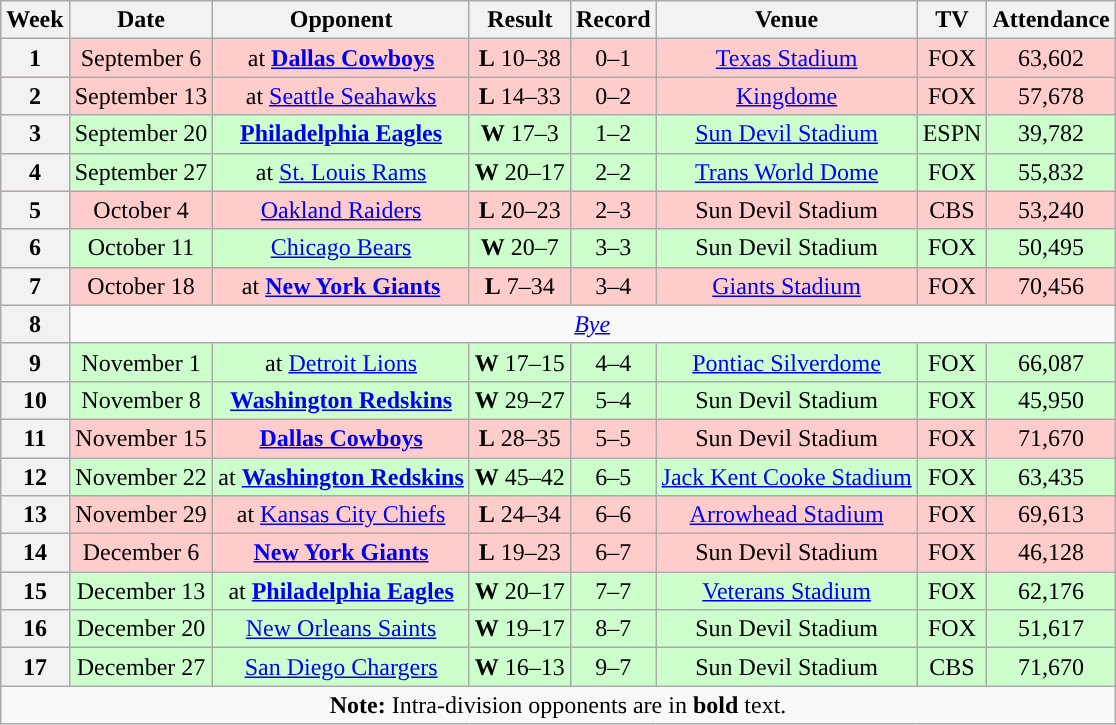<table class="wikitable" style="text-align:center">
<tr>
<th>Week</th>
<th>Date</th>
<th>Opponent</th>
<th>Result</th>
<th>Record</th>
<th>Venue</th>
<th>TV</th>
<th>Attendance</th>
</tr>
<tr style="background:#fcc">
<th>1</th>
<td>September 6</td>
<td>at <strong><a href='#'>Dallas Cowboys</a></strong></td>
<td><strong>L</strong> 10–38</td>
<td>0–1</td>
<td><a href='#'>Texas Stadium</a></td>
<td>FOX</td>
<td>63,602</td>
</tr>
<tr style="background:#fcc">
<th>2</th>
<td>September 13</td>
<td>at <a href='#'>Seattle Seahawks</a></td>
<td><strong>L</strong> 14–33</td>
<td>0–2</td>
<td><a href='#'>Kingdome</a></td>
<td>FOX</td>
<td>57,678</td>
</tr>
<tr style="background:#cfc">
<th>3</th>
<td>September 20</td>
<td><strong><a href='#'>Philadelphia Eagles</a></strong></td>
<td><strong>W</strong> 17–3</td>
<td>1–2</td>
<td><a href='#'>Sun Devil Stadium</a></td>
<td>ESPN</td>
<td>39,782</td>
</tr>
<tr style="background:#cfc">
<th>4</th>
<td>September 27</td>
<td>at <a href='#'>St. Louis Rams</a></td>
<td><strong>W</strong> 20–17</td>
<td>2–2</td>
<td><a href='#'>Trans World Dome</a></td>
<td>FOX</td>
<td>55,832</td>
</tr>
<tr style="background:#fcc">
<th>5</th>
<td>October 4</td>
<td><a href='#'>Oakland Raiders</a></td>
<td><strong>L</strong> 20–23</td>
<td>2–3</td>
<td>Sun Devil Stadium</td>
<td>CBS</td>
<td>53,240</td>
</tr>
<tr style="background:#cfc">
<th>6</th>
<td>October 11</td>
<td><a href='#'>Chicago Bears</a></td>
<td><strong>W</strong> 20–7</td>
<td>3–3</td>
<td>Sun Devil Stadium</td>
<td>FOX</td>
<td>50,495</td>
</tr>
<tr style="background:#fcc">
<th>7</th>
<td>October 18</td>
<td>at <strong><a href='#'>New York Giants</a></strong></td>
<td><strong>L</strong> 7–34</td>
<td>3–4</td>
<td><a href='#'>Giants Stadium</a></td>
<td>FOX</td>
<td>70,456</td>
</tr>
<tr>
<th>8</th>
<td colspan="7"><em><a href='#'>Bye</a></em></td>
</tr>
<tr style="background:#cfc">
<th>9</th>
<td>November 1</td>
<td>at <a href='#'>Detroit Lions</a></td>
<td><strong>W</strong> 17–15</td>
<td>4–4</td>
<td><a href='#'>Pontiac Silverdome</a></td>
<td>FOX</td>
<td>66,087</td>
</tr>
<tr style="background:#cfc">
<th>10</th>
<td>November 8</td>
<td><strong><a href='#'>Washington Redskins</a></strong></td>
<td><strong>W</strong> 29–27</td>
<td>5–4</td>
<td>Sun Devil Stadium</td>
<td>FOX</td>
<td>45,950</td>
</tr>
<tr style="background:#fcc">
<th>11</th>
<td>November 15</td>
<td><strong><a href='#'>Dallas Cowboys</a></strong></td>
<td><strong>L</strong> 28–35</td>
<td>5–5</td>
<td>Sun Devil Stadium</td>
<td>FOX</td>
<td>71,670</td>
</tr>
<tr style="background:#cfc">
<th>12</th>
<td>November 22</td>
<td>at <strong><a href='#'>Washington Redskins</a></strong></td>
<td><strong>W</strong> 45–42</td>
<td>6–5</td>
<td><a href='#'>Jack Kent Cooke Stadium</a></td>
<td>FOX</td>
<td>63,435</td>
</tr>
<tr style="background:#fcc">
<th>13</th>
<td>November 29</td>
<td>at <a href='#'>Kansas City Chiefs</a></td>
<td><strong>L</strong> 24–34</td>
<td>6–6</td>
<td><a href='#'>Arrowhead Stadium</a></td>
<td>FOX</td>
<td>69,613</td>
</tr>
<tr style="background:#fcc">
<th>14</th>
<td>December 6</td>
<td><strong><a href='#'>New York Giants</a></strong></td>
<td><strong>L</strong> 19–23</td>
<td>6–7</td>
<td>Sun Devil Stadium</td>
<td>FOX</td>
<td>46,128</td>
</tr>
<tr style="background:#cfc">
<th>15</th>
<td>December 13</td>
<td>at <strong><a href='#'>Philadelphia Eagles</a></strong></td>
<td><strong>W</strong> 20–17 </td>
<td>7–7</td>
<td><a href='#'>Veterans Stadium</a></td>
<td>FOX</td>
<td>62,176</td>
</tr>
<tr style="background:#cfc">
<th>16</th>
<td>December 20</td>
<td><a href='#'>New Orleans Saints</a></td>
<td><strong>W</strong> 19–17</td>
<td>8–7</td>
<td>Sun Devil Stadium</td>
<td>FOX</td>
<td>51,617</td>
</tr>
<tr style="background:#cfc">
<th>17</th>
<td>December 27</td>
<td><a href='#'>San Diego Chargers</a></td>
<td><strong>W</strong> 16–13</td>
<td>9–7</td>
<td>Sun Devil Stadium</td>
<td>CBS</td>
<td>71,670</td>
</tr>
<tr>
<td colspan="8"><strong>Note:</strong> Intra-division opponents are in <strong>bold</strong> text.</td>
</tr>
</table>
